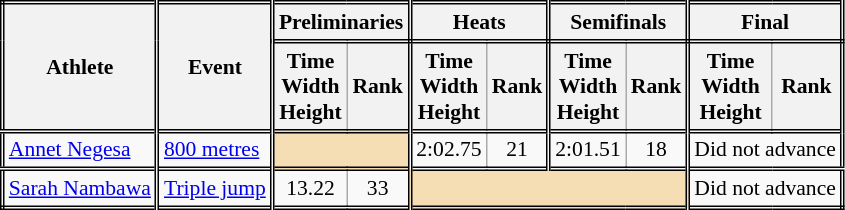<table class=wikitable style="font-size:90%; border: double;">
<tr>
<th rowspan="2" style="border-right:double">Athlete</th>
<th rowspan="2" style="border-right:double">Event</th>
<th colspan="2" style="border-right:double; border-bottom:double;">Preliminaries</th>
<th colspan="2" style="border-right:double; border-bottom:double;">Heats</th>
<th colspan="2" style="border-right:double; border-bottom:double;">Semifinals</th>
<th colspan="2" style="border-right:double; border-bottom:double;">Final</th>
</tr>
<tr>
<th>Time<br>Width<br>Height</th>
<th style="border-right:double">Rank</th>
<th>Time<br>Width<br>Height</th>
<th style="border-right:double">Rank</th>
<th>Time<br>Width<br>Height</th>
<th style="border-right:double">Rank</th>
<th>Time<br>Width<br>Height</th>
<th style="border-right:double">Rank</th>
</tr>
<tr style="border-top: double;">
<td style="border-right:double"><a href='#'>Annet Negesa</a></td>
<td style="border-right:double"><a href='#'>800 metres</a></td>
<td style="border-right:double" colspan= 2 bgcolor="wheat"></td>
<td align=center>2:02.75</td>
<td align=center style="border-right:double">21</td>
<td align=center>2:01.51</td>
<td align=center style="border-right:double">18</td>
<td colspan="2" align=center>Did not advance</td>
</tr>
<tr style="border-top: double;">
<td style="border-right:double"><a href='#'>Sarah Nambawa</a></td>
<td style="border-right:double"><a href='#'>Triple jump</a></td>
<td align=center>13.22</td>
<td align=center style="border-right:double">33</td>
<td style="border-right:double" colspan= 4 bgcolor="wheat"></td>
<td colspan="2" align=center>Did not advance</td>
</tr>
</table>
